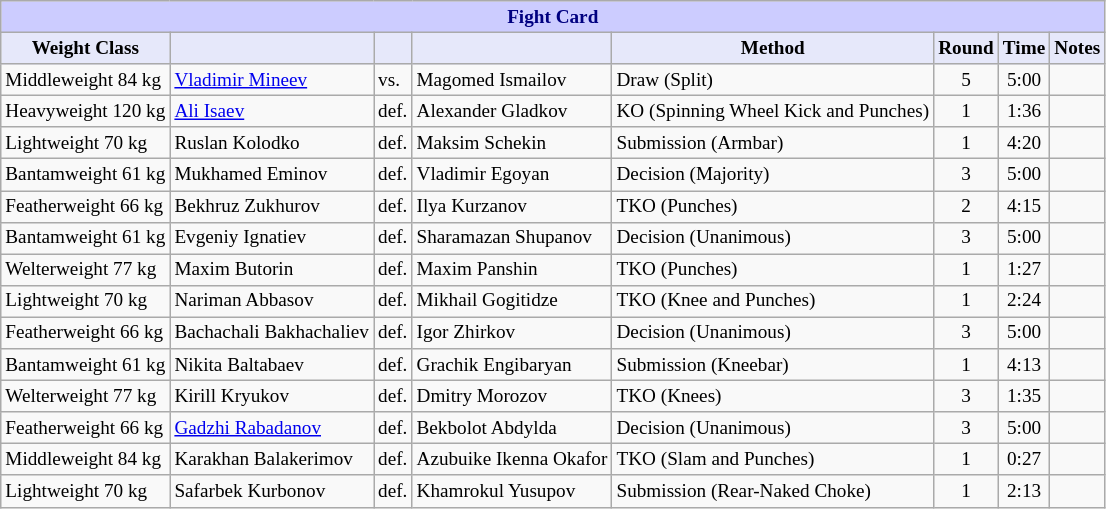<table class="wikitable" style="font-size: 80%;">
<tr>
<th colspan="8" style="background-color: #ccf; color: #000080; text-align: center;"><strong>Fight Card</strong></th>
</tr>
<tr>
<th colspan="1" style="background-color: #E6E8FA; color: #000000; text-align: center;">Weight Class</th>
<th colspan="1" style="background-color: #E6E8FA; color: #000000; text-align: center;"></th>
<th colspan="1" style="background-color: #E6E8FA; color: #000000; text-align: center;"></th>
<th colspan="1" style="background-color: #E6E8FA; color: #000000; text-align: center;"></th>
<th colspan="1" style="background-color: #E6E8FA; color: #000000; text-align: center;">Method</th>
<th colspan="1" style="background-color: #E6E8FA; color: #000000; text-align: center;">Round</th>
<th colspan="1" style="background-color: #E6E8FA; color: #000000; text-align: center;">Time</th>
<th colspan="1" style="background-color: #E6E8FA; color: #000000; text-align: center;">Notes</th>
</tr>
<tr>
<td>Middleweight 84 kg</td>
<td> <a href='#'>Vladimir Mineev</a></td>
<td>vs.</td>
<td> Magomed Ismailov</td>
<td>Draw (Split)</td>
<td align=center>5</td>
<td align=center>5:00</td>
<td></td>
</tr>
<tr>
<td>Heavyweight 120 kg</td>
<td> <a href='#'>Ali Isaev</a></td>
<td>def.</td>
<td> Alexander Gladkov</td>
<td>KO (Spinning Wheel Kick and Punches)</td>
<td align=center>1</td>
<td align=center>1:36</td>
<td></td>
</tr>
<tr>
<td>Lightweight 70 kg</td>
<td> Ruslan Kolodko</td>
<td>def.</td>
<td> Maksim Schekin</td>
<td>Submission (Armbar)</td>
<td align=center>1</td>
<td align=center>4:20</td>
<td></td>
</tr>
<tr>
<td>Bantamweight 61 kg</td>
<td> Mukhamed Eminov</td>
<td>def.</td>
<td> Vladimir Egoyan</td>
<td>Decision (Majority)</td>
<td align=center>3</td>
<td align=center>5:00</td>
<td></td>
</tr>
<tr>
<td>Featherweight 66 kg</td>
<td> Bekhruz Zukhurov</td>
<td>def.</td>
<td> Ilya Kurzanov</td>
<td>TKO (Punches)</td>
<td align=center>2</td>
<td align=center>4:15</td>
<td></td>
</tr>
<tr>
<td>Bantamweight 61 kg</td>
<td> Evgeniy Ignatiev</td>
<td>def.</td>
<td> Sharamazan Shupanov</td>
<td>Decision (Unanimous)</td>
<td align=center>3</td>
<td align=center>5:00</td>
<td></td>
</tr>
<tr>
<td>Welterweight 77 kg</td>
<td> Maxim Butorin</td>
<td>def.</td>
<td> Maxim Panshin</td>
<td>TKO (Punches)</td>
<td align=center>1</td>
<td align=center>1:27</td>
<td></td>
</tr>
<tr>
<td>Lightweight 70 kg</td>
<td> Nariman Abbasov</td>
<td>def.</td>
<td> Mikhail Gogitidze</td>
<td>TKO (Knee and Punches)</td>
<td align=center>1</td>
<td align=center>2:24</td>
<td></td>
</tr>
<tr>
<td>Featherweight 66 kg</td>
<td> Bachachali Bakhachaliev</td>
<td>def.</td>
<td> Igor Zhirkov</td>
<td>Decision (Unanimous)</td>
<td align=center>3</td>
<td align=center>5:00</td>
<td></td>
</tr>
<tr>
<td>Bantamweight 61 kg</td>
<td> Nikita Baltabaev</td>
<td>def.</td>
<td> Grachik Engibaryan</td>
<td>Submission (Kneebar)</td>
<td align=center>1</td>
<td align=center>4:13</td>
<td></td>
</tr>
<tr>
<td>Welterweight 77 kg</td>
<td> Kirill Kryukov</td>
<td>def.</td>
<td> Dmitry Morozov</td>
<td>TKO (Knees)</td>
<td align=center>3</td>
<td align=center>1:35</td>
<td></td>
</tr>
<tr>
<td>Featherweight 66 kg</td>
<td> <a href='#'>Gadzhi Rabadanov</a></td>
<td>def.</td>
<td> Bekbolot Abdylda</td>
<td>Decision (Unanimous)</td>
<td align=center>3</td>
<td align=center>5:00</td>
<td></td>
</tr>
<tr>
<td>Middleweight 84 kg</td>
<td> Karakhan Balakerimov</td>
<td>def.</td>
<td> Azubuike Ikenna Okafor</td>
<td>TKO (Slam and Punches)</td>
<td align=center>1</td>
<td align=center>0:27</td>
<td></td>
</tr>
<tr>
<td>Lightweight 70 kg</td>
<td> Safarbek Kurbonov</td>
<td>def.</td>
<td> Khamrokul Yusupov</td>
<td>Submission (Rear-Naked Choke)</td>
<td align=center>1</td>
<td align=center>2:13</td>
<td></td>
</tr>
</table>
